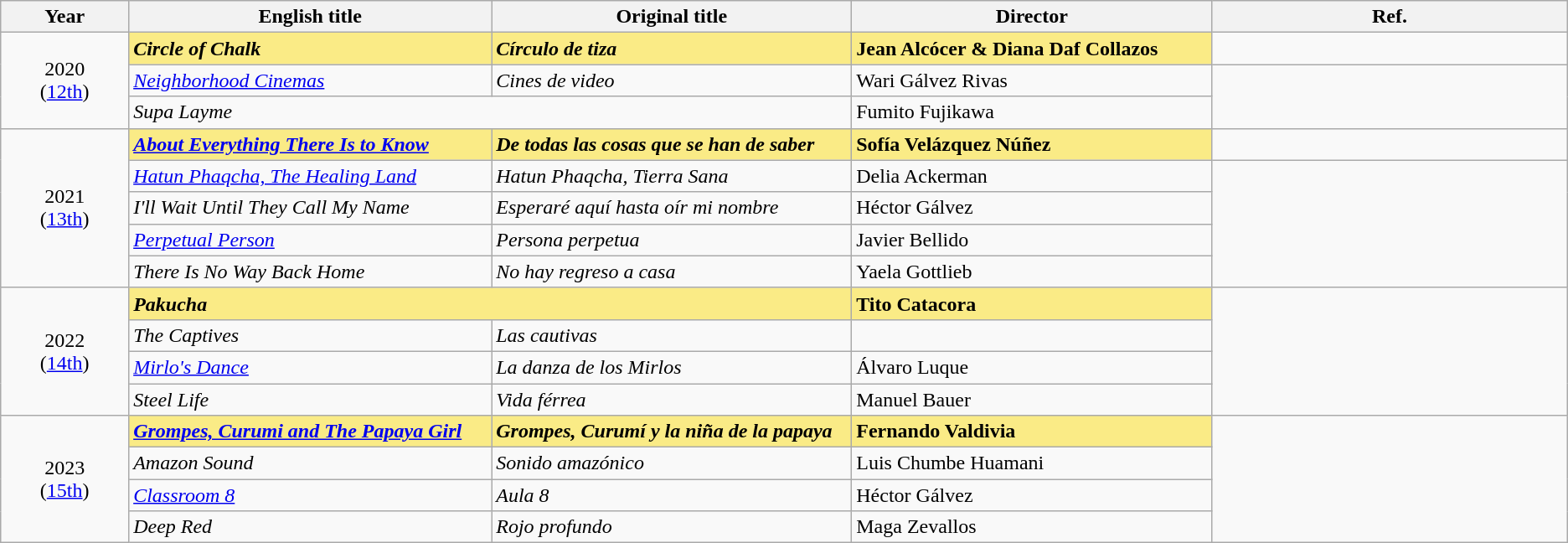<table class="wikitable">
<tr>
<th width="100">Year</th>
<th width="300">English title</th>
<th width="300">Original title</th>
<th width="300">Director</th>
<th width="300">Ref.</th>
</tr>
<tr>
<td rowspan="3" style="text-align:center;">2020<br>(<a href='#'>12th</a>)</td>
<td style="background:#FAEB86;"><strong><em>Circle of Chalk</em></strong></td>
<td style="background:#FAEB86"><strong><em>Círculo de tiza</em></strong></td>
<td style="background:#FAEB86"><strong>Jean Alcócer & Diana Daf Collazos</strong></td>
<td style="text-align:center;"></td>
</tr>
<tr>
<td><em><a href='#'>Neighborhood Cinemas</a></em></td>
<td><em>Cines de video</em></td>
<td>Wari Gálvez Rivas</td>
<td rowspan="2" style="text-align:center;"></td>
</tr>
<tr>
<td colspan="2"><em>Supa Layme</em></td>
<td>Fumito Fujikawa</td>
</tr>
<tr>
<td rowspan="5" style="text-align:center;">2021<br>(<a href='#'>13th</a>)</td>
<td style="background:#FAEB86;"><strong><em><a href='#'>About Everything There Is to Know</a></em></strong></td>
<td style="background:#FAEB86;"><strong><em>De todas las cosas que se han de saber</em></strong></td>
<td style="background:#FAEB86"><strong>Sofía Velázquez Núñez</strong></td>
<td style="text-align:center;"></td>
</tr>
<tr>
<td><em><a href='#'>Hatun Phaqcha, The Healing Land</a></em></td>
<td><em>Hatun Phaqcha, Tierra Sana</em></td>
<td>Delia Ackerman</td>
<td rowspan="4" style="text-align:center;"></td>
</tr>
<tr>
<td><em>I'll Wait Until They Call My Name</em></td>
<td><em>Esperaré aquí hasta oír mi nombre</em></td>
<td>Héctor Gálvez</td>
</tr>
<tr>
<td><em><a href='#'>Perpetual Person</a></em></td>
<td><em>Persona perpetua</em></td>
<td>Javier Bellido</td>
</tr>
<tr>
<td><em>There Is No Way Back Home</em></td>
<td><em>No hay regreso a casa</em></td>
<td>Yaela Gottlieb</td>
</tr>
<tr>
<td rowspan="4" style="text-align:center;">2022<br>(<a href='#'>14th</a>)</td>
<td colspan="2" style="background:#FAEB86;"><strong><em>Pakucha</em></strong></td>
<td style="background:#FAEB86"><strong>Tito Catacora</strong></td>
<td rowspan="4" style="text-align:center;"></td>
</tr>
<tr>
<td><em>The Captives</em></td>
<td><em>Las cautivas</em></td>
<td></td>
</tr>
<tr>
<td><em><a href='#'>Mirlo's Dance</a></em></td>
<td><em>La danza de los Mirlos</em></td>
<td>Álvaro Luque</td>
</tr>
<tr>
<td><em>Steel Life</em></td>
<td><em>Vida férrea</em></td>
<td>Manuel Bauer</td>
</tr>
<tr>
<td rowspan="4" style="text-align:center;">2023<br>(<a href='#'>15th</a>)</td>
<td style="background:#FAEB86;"><strong><em><a href='#'>Grompes, Curumi and The Papaya Girl</a></em></strong></td>
<td style="background:#FAEB86"><strong><em>Grompes, Curumí y la niña de la papaya</em></strong></td>
<td style="background:#FAEB86"><strong>Fernando Valdivia</strong></td>
<td rowspan="4" style="text-align:center;"></td>
</tr>
<tr>
<td><em>Amazon Sound</em></td>
<td><em>Sonido amazónico</em></td>
<td>Luis Chumbe Huamani</td>
</tr>
<tr>
<td><em><a href='#'>Classroom 8</a></em></td>
<td><em>Aula 8</em></td>
<td>Héctor Gálvez</td>
</tr>
<tr>
<td><em>Deep Red</em></td>
<td><em>Rojo profundo</em></td>
<td>Maga Zevallos</td>
</tr>
</table>
